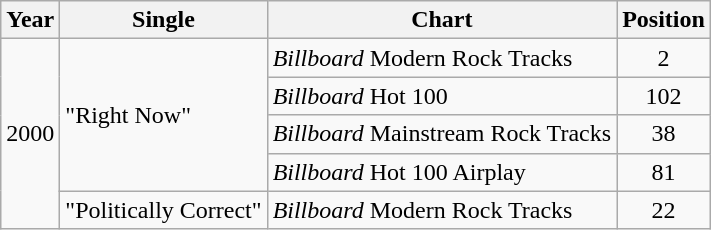<table class="wikitable">
<tr>
<th>Year</th>
<th>Single</th>
<th>Chart</th>
<th>Position</th>
</tr>
<tr>
<td rowspan="5">2000</td>
<td rowspan="4">"Right Now"</td>
<td><em>Billboard</em> Modern Rock Tracks</td>
<td align="center">2</td>
</tr>
<tr>
<td><em>Billboard</em> Hot 100</td>
<td align="center">102</td>
</tr>
<tr>
<td><em>Billboard</em> Mainstream Rock Tracks</td>
<td align="center">38</td>
</tr>
<tr>
<td><em>Billboard</em> Hot 100 Airplay</td>
<td align="center">81</td>
</tr>
<tr>
<td>"Politically Correct"</td>
<td><em>Billboard</em> Modern Rock Tracks</td>
<td align="center">22</td>
</tr>
</table>
